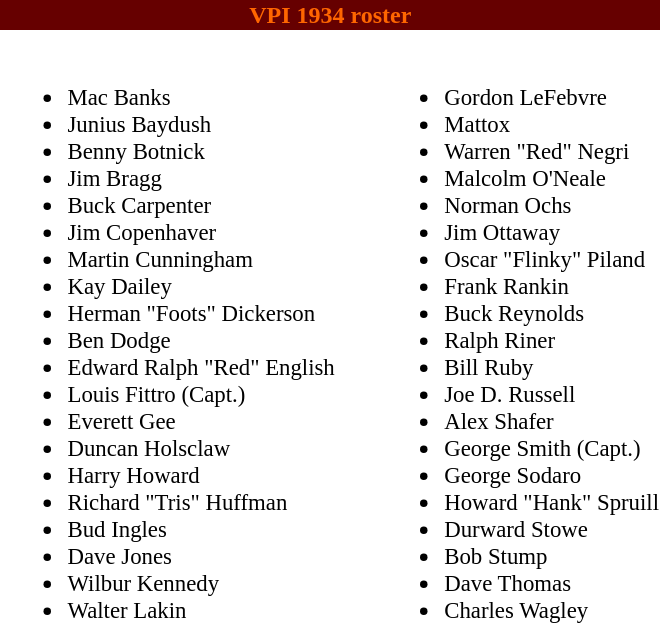<table class="toccolours" style="text-align: left;">
<tr>
<th colspan="9" style="background:#660000;color:#FF6600;text-align:center;"><span><strong>VPI 1934 roster</strong></span></th>
</tr>
<tr>
<td></td>
<td style="font-size:95%; vertical-align:top;"><br><ul><li>Mac Banks</li><li>Junius Baydush</li><li>Benny Botnick</li><li>Jim Bragg</li><li>Buck Carpenter</li><li>Jim Copenhaver</li><li>Martin Cunningham</li><li>Kay Dailey</li><li>Herman "Foots" Dickerson</li><li>Ben Dodge</li><li>Edward Ralph "Red" English</li><li>Louis Fittro (Capt.)</li><li>Everett Gee</li><li>Duncan Holsclaw</li><li>Harry Howard</li><li>Richard "Tris" Huffman</li><li>Bud Ingles</li><li>Dave Jones</li><li>Wilbur Kennedy</li><li>Walter Lakin</li></ul></td>
<td style="width: 25px;"></td>
<td style="font-size:95%; vertical-align:top;"><br><ul><li>Gordon LeFebvre</li><li>Mattox</li><li>Warren "Red" Negri</li><li>Malcolm O'Neale</li><li>Norman Ochs</li><li>Jim Ottaway</li><li>Oscar "Flinky" Piland</li><li>Frank Rankin</li><li>Buck Reynolds</li><li>Ralph Riner</li><li>Bill Ruby</li><li>Joe D. Russell</li><li>Alex Shafer</li><li>George Smith (Capt.)</li><li>George Sodaro</li><li>Howard "Hank" Spruill</li><li>Durward Stowe</li><li>Bob Stump</li><li>Dave Thomas</li><li>Charles Wagley</li></ul></td>
</tr>
</table>
